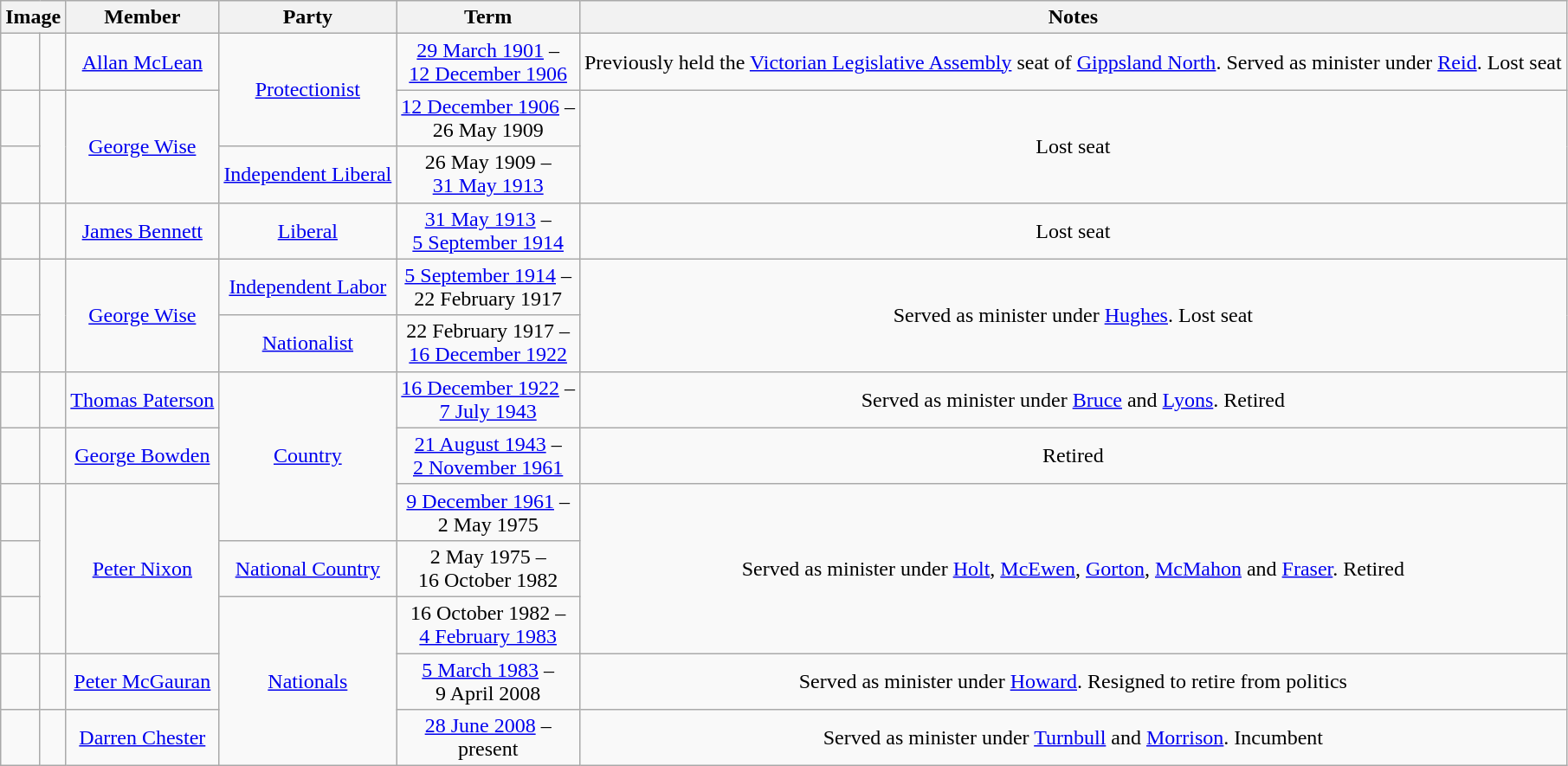<table class=wikitable style="text-align:center">
<tr>
<th colspan=2>Image</th>
<th>Member</th>
<th>Party</th>
<th>Term</th>
<th>Notes</th>
</tr>
<tr>
<td> </td>
<td></td>
<td><a href='#'>Allan McLean</a><br></td>
<td rowspan="2"><a href='#'>Protectionist</a></td>
<td nowrap><a href='#'>29 March 1901</a> –<br><a href='#'>12 December 1906</a></td>
<td>Previously held the <a href='#'>Victorian Legislative Assembly</a> seat of <a href='#'>Gippsland North</a>. Served as minister under <a href='#'>Reid</a>. Lost seat</td>
</tr>
<tr>
<td> </td>
<td rowspan=2></td>
<td rowspan=2><a href='#'>George Wise</a><br></td>
<td nowrap><a href='#'>12 December 1906</a> –<br>26 May 1909</td>
<td rowspan=2>Lost seat</td>
</tr>
<tr>
<td> </td>
<td><a href='#'>Independent Liberal</a></td>
<td nowrap>26 May 1909 –<br><a href='#'>31 May 1913</a></td>
</tr>
<tr>
<td> </td>
<td></td>
<td><a href='#'>James Bennett</a><br></td>
<td><a href='#'>Liberal</a></td>
<td nowrap><a href='#'>31 May 1913</a> –<br><a href='#'>5 September 1914</a></td>
<td>Lost seat</td>
</tr>
<tr>
<td> </td>
<td rowspan=2></td>
<td rowspan=2><a href='#'>George Wise</a><br></td>
<td><a href='#'>Independent Labor</a></td>
<td nowrap><a href='#'>5 September 1914</a> –<br>22 February 1917</td>
<td rowspan=2>Served as minister under <a href='#'>Hughes</a>. Lost seat</td>
</tr>
<tr>
<td> </td>
<td><a href='#'>Nationalist</a></td>
<td nowrap>22 February 1917 –<br><a href='#'>16 December 1922</a></td>
</tr>
<tr>
<td> </td>
<td></td>
<td><a href='#'>Thomas Paterson</a><br></td>
<td rowspan="3"><a href='#'>Country</a></td>
<td nowrap><a href='#'>16 December 1922</a> –<br><a href='#'>7 July 1943</a></td>
<td>Served as minister under <a href='#'>Bruce</a> and <a href='#'>Lyons</a>. Retired</td>
</tr>
<tr>
<td> </td>
<td></td>
<td><a href='#'>George Bowden</a><br></td>
<td nowrap><a href='#'>21 August 1943</a> –<br><a href='#'>2 November 1961</a></td>
<td>Retired</td>
</tr>
<tr>
<td> </td>
<td rowspan=3></td>
<td rowspan=3><a href='#'>Peter Nixon</a><br></td>
<td nowrap><a href='#'>9 December 1961</a> –<br>2 May 1975</td>
<td rowspan=3>Served as minister under <a href='#'>Holt</a>, <a href='#'>McEwen</a>, <a href='#'>Gorton</a>, <a href='#'>McMahon</a> and <a href='#'>Fraser</a>. Retired</td>
</tr>
<tr>
<td> </td>
<td><a href='#'>National Country</a></td>
<td nowrap>2 May 1975 –<br>16 October 1982</td>
</tr>
<tr>
<td> </td>
<td rowspan="3"><a href='#'>Nationals</a></td>
<td nowrap>16 October 1982 –<br><a href='#'>4 February 1983</a></td>
</tr>
<tr>
<td> </td>
<td></td>
<td><a href='#'>Peter McGauran</a><br></td>
<td nowrap><a href='#'>5 March 1983</a> –<br>9 April 2008</td>
<td>Served as minister under <a href='#'>Howard</a>. Resigned to retire from politics</td>
</tr>
<tr>
<td> </td>
<td></td>
<td><a href='#'>Darren Chester</a><br></td>
<td nowrap><a href='#'>28 June 2008</a> –<br>present</td>
<td>Served as minister under <a href='#'>Turnbull</a> and <a href='#'>Morrison</a>. Incumbent</td>
</tr>
</table>
